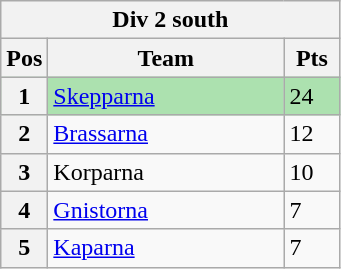<table class="wikitable">
<tr>
<th colspan="3">Div 2 south</th>
</tr>
<tr>
<th width=20>Pos</th>
<th width=150>Team</th>
<th width=30>Pts</th>
</tr>
<tr style="background:#ACE1AF;">
<th>1</th>
<td><a href='#'>Skepparna</a></td>
<td>24</td>
</tr>
<tr>
<th>2</th>
<td><a href='#'>Brassarna</a></td>
<td>12</td>
</tr>
<tr>
<th>3</th>
<td>Korparna</td>
<td>10</td>
</tr>
<tr>
<th>4</th>
<td><a href='#'>Gnistorna</a></td>
<td>7</td>
</tr>
<tr>
<th>5</th>
<td><a href='#'>Kaparna</a></td>
<td>7</td>
</tr>
</table>
